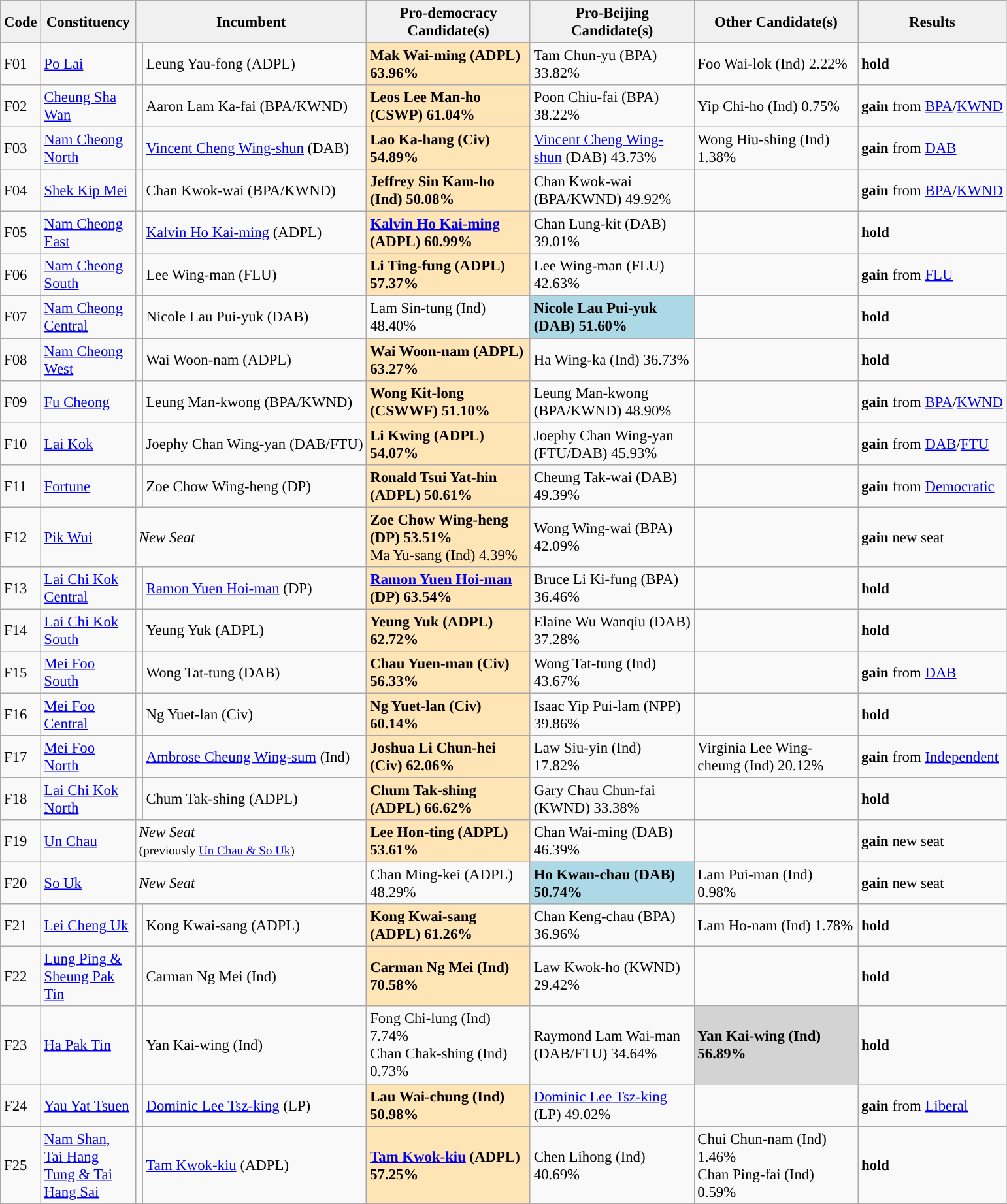<table class="wikitable sortable" style="font-size: 95%;">
<tr>
<th align="center" style="background:#f0f0f0;" width="20px">Code</th>
<th align="center" style="background:#f0f0f0;" width="90px">Constituency</th>
<th align="center" style="background:#f0f0f0;" width="120px" colspan=2>Incumbent</th>
<th align="center" style="background:#f0f0f0;" width="160px">Pro-democracy Candidate(s)</th>
<th align="center" style="background:#f0f0f0;" width="160px">Pro-Beijing Candidate(s)</th>
<th align="center" style="background:#f0f0f0;" width="160px">Other Candidate(s)</th>
<th align="center" style="background:#f0f0f0;" width="100px" colspan="2">Results</th>
</tr>
<tr>
<td>F01</td>
<td><a href='#'>Po Lai</a></td>
<td></td>
<td>Leung Yau-fong (ADPL)</td>
<td style="background-color:Moccasin"><strong>Mak Wai-ming (ADPL) 63.96%</strong></td>
<td>Tam Chun-yu (BPA) 33.82%</td>
<td>Foo Wai-lok (Ind) 2.22%</td>
<td> <strong>hold</strong></td>
</tr>
<tr>
<td>F02</td>
<td><a href='#'>Cheung Sha Wan</a></td>
<td></td>
<td>Aaron Lam Ka-fai (BPA/KWND)</td>
<td style="background-color:Moccasin"><strong>Leos Lee Man-ho (CSWP) 61.04%</strong></td>
<td>Poon Chiu-fai (BPA) 38.22%</td>
<td>Yip Chi-ho (Ind) 0.75%</td>
<td> <strong>gain</strong> from <a href='#'>BPA</a>/<a href='#'>KWND</a></td>
</tr>
<tr>
<td>F03</td>
<td><a href='#'>Nam Cheong North</a></td>
<td></td>
<td><a href='#'>Vincent Cheng Wing-shun</a> (DAB)</td>
<td style="background-color:Moccasin"><strong>Lao Ka-hang (Civ) 54.89%</strong></td>
<td><a href='#'>Vincent Cheng Wing-shun</a> (DAB) 43.73%</td>
<td>Wong Hiu-shing (Ind) 1.38%</td>
<td> <strong>gain</strong> from <a href='#'>DAB</a></td>
</tr>
<tr>
<td>F04</td>
<td><a href='#'>Shek Kip Mei</a></td>
<td></td>
<td>Chan Kwok-wai (BPA/KWND)</td>
<td style="background-color:Moccasin"><strong>Jeffrey Sin Kam-ho (Ind) 50.08%</strong></td>
<td>Chan Kwok-wai (BPA/KWND) 49.92%</td>
<td></td>
<td> <strong>gain</strong>  from <a href='#'>BPA</a>/<a href='#'>KWND</a></td>
</tr>
<tr>
<td>F05</td>
<td><a href='#'>Nam Cheong East</a></td>
<td></td>
<td><a href='#'>Kalvin Ho Kai-ming</a> (ADPL)</td>
<td style="background-color:Moccasin"><strong><a href='#'>Kalvin Ho Kai-ming</a> (ADPL) 60.99%</strong></td>
<td>Chan Lung-kit (DAB) 39.01%</td>
<td></td>
<td> <strong>hold</strong></td>
</tr>
<tr>
<td>F06</td>
<td><a href='#'>Nam Cheong South</a></td>
<td></td>
<td>Lee Wing-man (FLU)</td>
<td style="background-color:Moccasin"><strong>Li Ting-fung (ADPL) 57.37%</strong></td>
<td>Lee Wing-man (FLU) 42.63%</td>
<td></td>
<td> <strong>gain</strong> from <a href='#'>FLU</a></td>
</tr>
<tr>
<td>F07</td>
<td><a href='#'>Nam Cheong Central</a></td>
<td></td>
<td>Nicole Lau Pui-yuk (DAB)</td>
<td>Lam Sin-tung (Ind) 48.40%</td>
<td style="background-color:LightBlue"><strong>Nicole Lau Pui-yuk (DAB) 51.60%</strong></td>
<td></td>
<td> <strong>hold</strong></td>
</tr>
<tr>
<td>F08</td>
<td><a href='#'>Nam Cheong West</a></td>
<td></td>
<td>Wai Woon-nam (ADPL)</td>
<td style="background-color:Moccasin"><strong>Wai Woon-nam (ADPL) 63.27%</strong></td>
<td>Ha Wing-ka (Ind) 36.73%</td>
<td></td>
<td> <strong>hold</strong></td>
</tr>
<tr>
<td>F09</td>
<td><a href='#'>Fu Cheong</a></td>
<td></td>
<td>Leung Man-kwong (BPA/KWND)</td>
<td style="background-color:Moccasin"><strong>Wong Kit-long (CSWWF) 51.10%</strong></td>
<td>Leung Man-kwong (BPA/KWND) 48.90%</td>
<td></td>
<td> <strong>gain</strong> from <a href='#'>BPA</a>/<a href='#'>KWND</a></td>
</tr>
<tr>
<td>F10</td>
<td><a href='#'>Lai Kok</a></td>
<td></td>
<td>Joephy Chan Wing-yan (DAB/FTU)</td>
<td style="background-color:Moccasin"><strong>Li Kwing (ADPL) 54.07%</strong></td>
<td>Joephy Chan Wing-yan (FTU/DAB) 45.93%</td>
<td></td>
<td> <strong>gain</strong> from <a href='#'>DAB</a>/<a href='#'>FTU</a></td>
</tr>
<tr>
<td>F11</td>
<td><a href='#'>Fortune</a></td>
<td></td>
<td>Zoe Chow Wing-heng (DP)</td>
<td style="background-color:Moccasin"><strong>Ronald Tsui Yat-hin (ADPL) 50.61%</strong></td>
<td>Cheung Tak-wai (DAB) 49.39%</td>
<td></td>
<td> <strong>gain</strong> from <a href='#'>Democratic</a></td>
</tr>
<tr>
<td>F12</td>
<td><a href='#'>Pik Wui</a></td>
<td colspan=2><em>New Seat</em></td>
<td style="background-color:Moccasin"><strong>Zoe Chow Wing-heng (DP) 53.51%</strong><br>Ma Yu-sang (Ind) 4.39%</td>
<td>Wong Wing-wai (BPA) 42.09%</td>
<td></td>
<td> <strong>gain</strong> new seat</td>
</tr>
<tr>
<td>F13</td>
<td><a href='#'>Lai Chi Kok Central</a></td>
<td></td>
<td><a href='#'>Ramon Yuen Hoi-man</a> (DP)</td>
<td style="background-color:Moccasin"><strong><a href='#'>Ramon Yuen Hoi-man</a> (DP) 63.54%</strong></td>
<td>Bruce Li Ki-fung (BPA) 36.46%</td>
<td></td>
<td> <strong>hold</strong></td>
</tr>
<tr>
<td>F14</td>
<td><a href='#'>Lai Chi Kok South</a></td>
<td></td>
<td>Yeung Yuk (ADPL)</td>
<td style="background-color:Moccasin"><strong>Yeung Yuk (ADPL) 62.72%</strong></td>
<td>Elaine Wu Wanqiu (DAB) 37.28%</td>
<td></td>
<td> <strong>hold</strong></td>
</tr>
<tr>
<td>F15</td>
<td><a href='#'>Mei Foo South</a></td>
<td></td>
<td>Wong Tat-tung (DAB)</td>
<td style="background-color:Moccasin"><strong>Chau Yuen-man (Civ) 56.33%</strong></td>
<td>Wong Tat-tung (Ind) 43.67%</td>
<td></td>
<td> <strong>gain</strong> from <a href='#'>DAB</a></td>
</tr>
<tr>
<td>F16</td>
<td><a href='#'>Mei Foo Central</a></td>
<td></td>
<td>Ng Yuet-lan (Civ)</td>
<td style="background-color:Moccasin"><strong>Ng Yuet-lan (Civ) 60.14%</strong></td>
<td>Isaac Yip Pui-lam (NPP) 39.86%</td>
<td></td>
<td> <strong>hold</strong></td>
</tr>
<tr>
<td>F17</td>
<td><a href='#'>Mei Foo North</a></td>
<td></td>
<td><a href='#'>Ambrose Cheung Wing-sum</a> (Ind)</td>
<td style="background-color:Moccasin"><strong>Joshua Li Chun-hei (Civ) 62.06%</strong></td>
<td>Law Siu-yin (Ind) 17.82%</td>
<td>Virginia Lee Wing-cheung (Ind) 20.12%</td>
<td> <strong>gain</strong> from <a href='#'>Independent</a></td>
</tr>
<tr>
<td>F18</td>
<td><a href='#'>Lai Chi Kok North</a></td>
<td></td>
<td>Chum Tak-shing (ADPL)</td>
<td style="background-color:Moccasin"><strong>Chum Tak-shing (ADPL) 66.62%</strong></td>
<td>Gary Chau Chun-fai (KWND) 33.38%</td>
<td></td>
<td> <strong>hold</strong></td>
</tr>
<tr>
<td>F19</td>
<td><a href='#'>Un Chau</a></td>
<td colspan=2><em>New Seat</em><br><small>(previously <a href='#'>Un Chau & So Uk</a>)</small></td>
<td style="background-color:Moccasin"><strong>Lee Hon-ting (ADPL) 53.61%</strong></td>
<td>Chan Wai-ming (DAB) 46.39%</td>
<td></td>
<td> <strong>gain</strong> new seat</td>
</tr>
<tr>
<td>F20</td>
<td><a href='#'>So Uk</a></td>
<td colspan=2><em>New Seat</em></td>
<td>Chan Ming-kei (ADPL) 48.29%</td>
<td style="background-color:LightBlue"><strong>Ho Kwan-chau (DAB) 50.74%</strong></td>
<td>Lam Pui-man (Ind) 0.98%</td>
<td> <strong>gain</strong> new seat</td>
</tr>
<tr>
<td>F21</td>
<td><a href='#'>Lei Cheng Uk</a></td>
<td></td>
<td>Kong Kwai-sang (ADPL)</td>
<td style="background-color:Moccasin"><strong>Kong Kwai-sang (ADPL) 61.26%</strong></td>
<td>Chan Keng-chau (BPA) 36.96%</td>
<td>Lam Ho-nam (Ind) 1.78%</td>
<td> <strong>hold</strong></td>
</tr>
<tr>
<td>F22</td>
<td><a href='#'>Lung Ping & Sheung Pak Tin</a></td>
<td></td>
<td>Carman Ng Mei (Ind)</td>
<td style="background-color:Moccasin"><strong>Carman Ng Mei (Ind) 70.58%</strong></td>
<td>Law Kwok-ho (KWND) 29.42%</td>
<td></td>
<td> <strong>hold</strong></td>
</tr>
<tr>
<td>F23</td>
<td><a href='#'>Ha Pak Tin</a></td>
<td></td>
<td>Yan Kai-wing (Ind)</td>
<td>Fong Chi-lung (Ind) 7.74%<br>Chan Chak-shing (Ind) 0.73%</td>
<td>Raymond Lam Wai-man (DAB/FTU) 34.64%</td>
<td style="background-color:lightgray"><strong>Yan Kai-wing (Ind) 56.89%</strong></td>
<td> <strong>hold</strong></td>
</tr>
<tr>
<td>F24</td>
<td><a href='#'>Yau Yat Tsuen</a></td>
<td></td>
<td><a href='#'>Dominic Lee Tsz-king</a> (LP)</td>
<td style="background-color:Moccasin"><strong>Lau Wai-chung (Ind) 50.98%</strong></td>
<td><a href='#'>Dominic Lee Tsz-king</a> (LP) 49.02%</td>
<td></td>
<td> <strong>gain</strong> from <a href='#'>Liberal</a></td>
</tr>
<tr>
<td>F25</td>
<td><a href='#'>Nam Shan, Tai Hang Tung & Tai Hang Sai</a></td>
<td></td>
<td><a href='#'>Tam Kwok-kiu</a> (ADPL)</td>
<td style="background-color:Moccasin"><strong><a href='#'>Tam Kwok-kiu</a> (ADPL) 57.25%</strong></td>
<td>Chen Lihong (Ind) 40.69%</td>
<td>Chui Chun-nam (Ind) 1.46%<br>Chan Ping-fai (Ind) 0.59%</td>
<td> <strong>hold</strong></td>
</tr>
<tr>
</tr>
</table>
